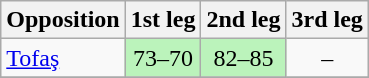<table class="wikitable" style="text-align: center;">
<tr>
<th>Opposition</th>
<th>1st leg</th>
<th>2nd leg</th>
<th>3rd leg</th>
</tr>
<tr>
<td align="left"> <a href='#'>Tofaş</a></td>
<td bgcolor=#BBF3BB>73–70</td>
<td bgcolor=#BBF3BB>82–85</td>
<td bgcolor=>–</td>
</tr>
<tr>
</tr>
</table>
